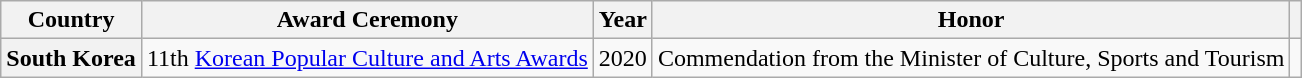<table class="wikitable plainrowheaders sortable">
<tr>
<th scope="col">Country</th>
<th scope="col">Award Ceremony</th>
<th scope="col">Year</th>
<th scope="col">Honor</th>
<th scope="col" class="unsortable"></th>
</tr>
<tr>
<th scope="row">South Korea</th>
<td>11th <a href='#'>Korean Popular Culture and Arts Awards</a></td>
<td>2020</td>
<td>Commendation from the Minister of Culture, Sports and Tourism</td>
<td></td>
</tr>
</table>
